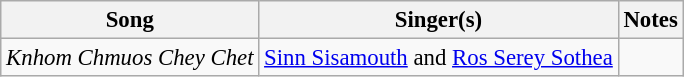<table class="wikitable" style="font-size:95%;">
<tr>
<th>Song</th>
<th>Singer(s)</th>
<th>Notes</th>
</tr>
<tr>
<td><em>Knhom Chmuos Chey Chet</em></td>
<td><a href='#'>Sinn Sisamouth</a> and <a href='#'>Ros Serey Sothea</a></td>
<td></td>
</tr>
</table>
